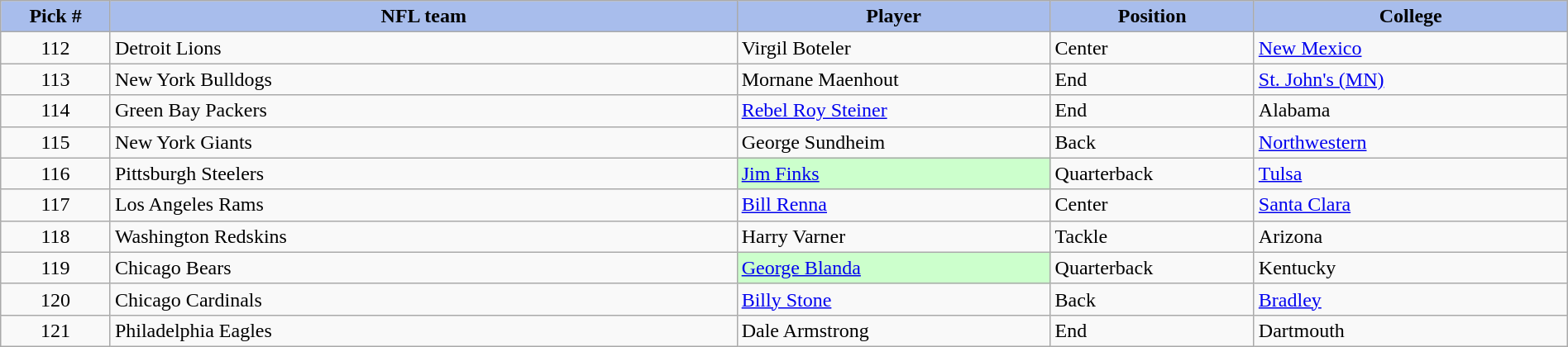<table class="wikitable sortable sortable" style="width: 100%">
<tr>
<th style="background:#A8BDEC;" width=7%>Pick #</th>
<th width=40% style="background:#A8BDEC;">NFL team</th>
<th width=20% style="background:#A8BDEC;">Player</th>
<th width=13% style="background:#A8BDEC;">Position</th>
<th style="background:#A8BDEC;">College</th>
</tr>
<tr>
<td align=center>112</td>
<td>Detroit Lions</td>
<td>Virgil Boteler</td>
<td>Center</td>
<td><a href='#'>New Mexico</a></td>
</tr>
<tr>
<td align=center>113</td>
<td>New York Bulldogs</td>
<td>Mornane Maenhout</td>
<td>End</td>
<td><a href='#'>St. John's (MN)</a></td>
</tr>
<tr>
<td align=center>114</td>
<td>Green Bay Packers</td>
<td><a href='#'>Rebel Roy Steiner</a></td>
<td>End</td>
<td>Alabama</td>
</tr>
<tr>
<td align=center>115</td>
<td>New York Giants</td>
<td>George Sundheim</td>
<td>Back</td>
<td><a href='#'>Northwestern</a></td>
</tr>
<tr>
<td align=center>116</td>
<td>Pittsburgh Steelers</td>
<td bgcolor="#ccffcc"><a href='#'>Jim Finks</a></td>
<td>Quarterback</td>
<td><a href='#'>Tulsa</a></td>
</tr>
<tr>
<td align=center>117</td>
<td>Los Angeles Rams</td>
<td><a href='#'>Bill Renna</a></td>
<td>Center</td>
<td><a href='#'>Santa Clara</a></td>
</tr>
<tr>
<td align=center>118</td>
<td>Washington Redskins</td>
<td>Harry Varner</td>
<td>Tackle</td>
<td>Arizona</td>
</tr>
<tr>
<td align=center>119</td>
<td>Chicago Bears</td>
<td bgcolor="#ccffcc"><a href='#'>George Blanda</a></td>
<td>Quarterback</td>
<td>Kentucky</td>
</tr>
<tr>
<td align=center>120</td>
<td>Chicago Cardinals</td>
<td><a href='#'>Billy Stone</a></td>
<td>Back</td>
<td><a href='#'>Bradley</a></td>
</tr>
<tr>
<td align=center>121</td>
<td>Philadelphia Eagles</td>
<td>Dale Armstrong</td>
<td>End</td>
<td>Dartmouth</td>
</tr>
</table>
